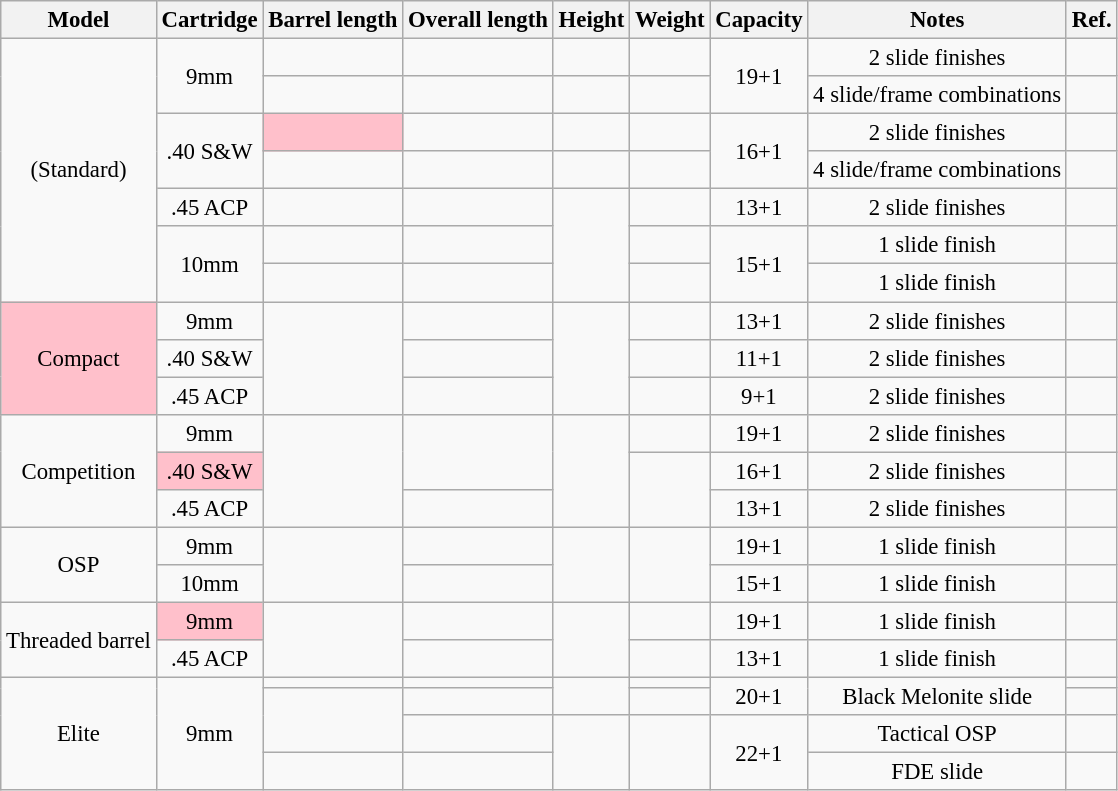<table class="wikitable" style="text-align:center; font-size: 95%;">
<tr>
<th>Model</th>
<th>Cartridge</th>
<th>Barrel length</th>
<th>Overall length</th>
<th>Height</th>
<th>Weight</th>
<th>Capacity</th>
<th>Notes</th>
<th>Ref.</th>
</tr>
<tr>
<td rowspan=7>(Standard)</td>
<td rowspan=2>9mm</td>
<td></td>
<td></td>
<td></td>
<td></td>
<td rowspan=2>19+1</td>
<td>2 slide finishes</td>
<td></td>
</tr>
<tr>
<td></td>
<td></td>
<td> </td>
<td></td>
<td>4 slide/frame combinations</td>
<td></td>
</tr>
<tr>
<td rowspan=2>.40 S&W</td>
<td bgcolor=pink></td>
<td></td>
<td></td>
<td></td>
<td rowspan=2>16+1</td>
<td>2 slide finishes</td>
<td></td>
</tr>
<tr>
<td></td>
<td></td>
<td> </td>
<td></td>
<td>4 slide/frame combinations</td>
<td></td>
</tr>
<tr>
<td>.45 ACP</td>
<td></td>
<td></td>
<td rowspan=3></td>
<td></td>
<td>13+1</td>
<td>2 slide finishes</td>
<td></td>
</tr>
<tr>
<td rowspan=2>10mm</td>
<td></td>
<td></td>
<td></td>
<td rowspan=2>15+1</td>
<td>1 slide finish</td>
<td></td>
</tr>
<tr>
<td></td>
<td></td>
<td></td>
<td>1 slide finish</td>
<td></td>
</tr>
<tr>
<td bgcolor=pink rowspan=3>Compact</td>
<td>9mm</td>
<td rowspan=3></td>
<td></td>
<td rowspan=3></td>
<td></td>
<td>13+1</td>
<td>2 slide finishes</td>
<td></td>
</tr>
<tr>
<td>.40 S&W</td>
<td></td>
<td></td>
<td>11+1</td>
<td>2 slide finishes</td>
<td></td>
</tr>
<tr>
<td>.45 ACP</td>
<td></td>
<td></td>
<td>9+1</td>
<td>2 slide finishes</td>
<td></td>
</tr>
<tr>
<td rowspan=3>Competition</td>
<td>9mm</td>
<td rowspan=3></td>
<td rowspan=2></td>
<td rowspan=3></td>
<td></td>
<td>19+1</td>
<td>2 slide finishes</td>
<td></td>
</tr>
<tr>
<td bgcolor=pink>.40 S&W</td>
<td rowspan=2></td>
<td>16+1</td>
<td>2 slide finishes</td>
<td></td>
</tr>
<tr>
<td>.45 ACP</td>
<td></td>
<td>13+1</td>
<td>2 slide finishes</td>
<td></td>
</tr>
<tr>
<td rowspan=2>OSP</td>
<td>9mm</td>
<td rowspan=2></td>
<td></td>
<td rowspan=2></td>
<td rowspan=2></td>
<td>19+1</td>
<td>1 slide finish</td>
<td></td>
</tr>
<tr>
<td>10mm</td>
<td></td>
<td>15+1</td>
<td>1 slide finish</td>
<td></td>
</tr>
<tr>
<td rowspan=2>Threaded barrel</td>
<td bgcolor=pink>9mm</td>
<td rowspan=2></td>
<td></td>
<td rowspan=2></td>
<td></td>
<td>19+1</td>
<td>1 slide finish</td>
<td></td>
</tr>
<tr>
<td>.45 ACP</td>
<td></td>
<td></td>
<td>13+1</td>
<td>1 slide finish</td>
<td></td>
</tr>
<tr>
<td rowspan=4>Elite</td>
<td rowspan=4>9mm</td>
<td></td>
<td></td>
<td rowspan=2></td>
<td></td>
<td rowspan=2>20+1</td>
<td rowspan=2>Black Melonite slide</td>
<td></td>
</tr>
<tr>
<td rowspan=2></td>
<td></td>
<td></td>
<td></td>
</tr>
<tr>
<td></td>
<td rowspan=2></td>
<td rowspan=2></td>
<td rowspan=2>22+1</td>
<td>Tactical OSP</td>
<td></td>
</tr>
<tr>
<td></td>
<td></td>
<td>FDE slide</td>
<td></td>
</tr>
</table>
